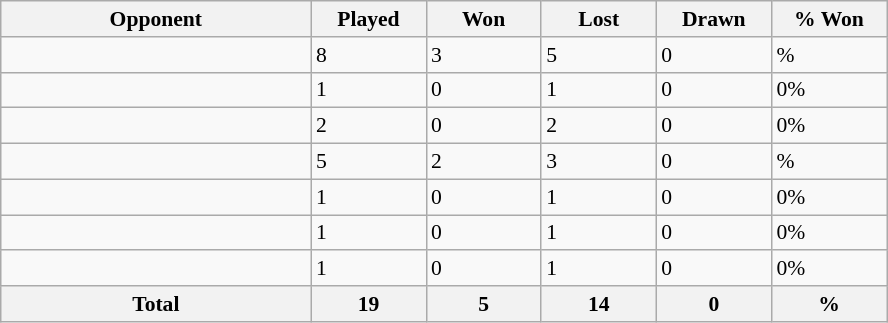<table class="wikitable sortable" style="font-size:90%">
<tr>
<th width=200>Opponent</th>
<th width=70>Played</th>
<th width=70>Won</th>
<th width=70>Lost</th>
<th width=70>Drawn</th>
<th width=70>% Won</th>
</tr>
<tr>
<td align="left"></td>
<td>8</td>
<td>3</td>
<td>5</td>
<td>0</td>
<td>%</td>
</tr>
<tr>
<td align="left"></td>
<td>1</td>
<td>0</td>
<td>1</td>
<td>0</td>
<td>0%</td>
</tr>
<tr>
<td align="left"></td>
<td>2</td>
<td>0</td>
<td>2</td>
<td>0</td>
<td>0%</td>
</tr>
<tr>
<td align="left"></td>
<td>5</td>
<td>2</td>
<td>3</td>
<td>0</td>
<td>%</td>
</tr>
<tr>
<td align="left"></td>
<td>1</td>
<td>0</td>
<td>1</td>
<td>0</td>
<td>0%</td>
</tr>
<tr>
<td align="left"></td>
<td>1</td>
<td>0</td>
<td>1</td>
<td>0</td>
<td>0%</td>
</tr>
<tr>
<td align="left"></td>
<td>1</td>
<td>0</td>
<td>1</td>
<td>0</td>
<td>0%</td>
</tr>
<tr class="sortbottom">
<th>Total</th>
<th>19</th>
<th>5</th>
<th>14</th>
<th>0</th>
<th>%</th>
</tr>
</table>
